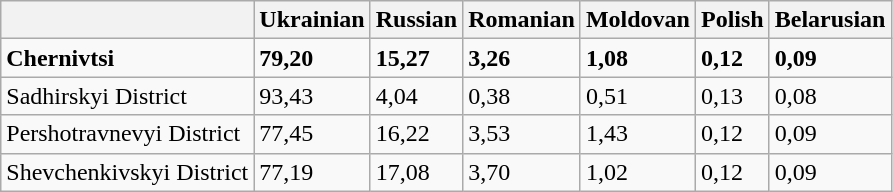<table class="wikitable"|>
<tr>
<th></th>
<th>Ukrainian</th>
<th>Russian</th>
<th>Romanian</th>
<th>Moldovan</th>
<th>Polish</th>
<th>Belarusian</th>
</tr>
<tr>
<td><strong>Chernivtsi</strong></td>
<td><strong>79,20</strong></td>
<td><strong>15,27</strong></td>
<td><strong>3,26</strong></td>
<td><strong>1,08</strong></td>
<td><strong>0,12</strong></td>
<td><strong>0,09</strong></td>
</tr>
<tr>
<td>Sadhirskyi District</td>
<td>93,43</td>
<td>4,04</td>
<td>0,38</td>
<td>0,51</td>
<td>0,13</td>
<td>0,08</td>
</tr>
<tr>
<td>Pershotravnevyi District</td>
<td>77,45</td>
<td>16,22</td>
<td>3,53</td>
<td>1,43</td>
<td>0,12</td>
<td>0,09</td>
</tr>
<tr>
<td>Shevchenkivskyi District</td>
<td>77,19</td>
<td>17,08</td>
<td>3,70</td>
<td>1,02</td>
<td>0,12</td>
<td>0,09</td>
</tr>
</table>
